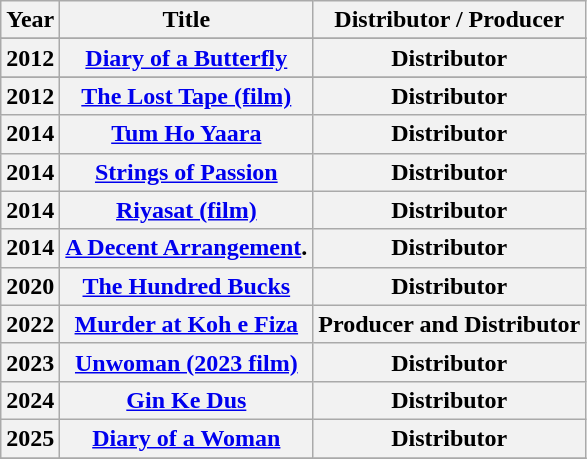<table class="wikitable sortable">
<tr>
<th>Year</th>
<th>Title</th>
<th>Distributor / Producer</th>
</tr>
<tr>
</tr>
<tr>
<th>2012</th>
<th><a href='#'>Diary of a Butterfly</a></th>
<th>Distributor</th>
</tr>
<tr>
</tr>
<tr>
<th>2012</th>
<th><a href='#'>The Lost Tape (film)</a></th>
<th>Distributor</th>
</tr>
<tr>
<th>2014</th>
<th><a href='#'>Tum Ho Yaara</a></th>
<th>Distributor</th>
</tr>
<tr>
<th>2014</th>
<th><a href='#'>Strings of Passion</a></th>
<th>Distributor</th>
</tr>
<tr>
<th>2014</th>
<th><a href='#'>Riyasat (film)</a></th>
<th>Distributor</th>
</tr>
<tr>
<th>2014</th>
<th><a href='#'>A Decent Arrangement</a>.</th>
<th>Distributor</th>
</tr>
<tr>
<th>2020</th>
<th><a href='#'>The Hundred Bucks</a></th>
<th>Distributor</th>
</tr>
<tr>
<th>2022</th>
<th><a href='#'>Murder at Koh e Fiza</a></th>
<th>Producer and Distributor</th>
</tr>
<tr>
<th>2023</th>
<th><a href='#'>Unwoman (2023 film)</a></th>
<th>Distributor</th>
</tr>
<tr>
<th>2024</th>
<th><a href='#'>Gin Ke Dus</a></th>
<th>Distributor</th>
</tr>
<tr>
<th>2025</th>
<th><a href='#'>Diary of a Woman</a></th>
<th>Distributor</th>
</tr>
<tr>
</tr>
</table>
